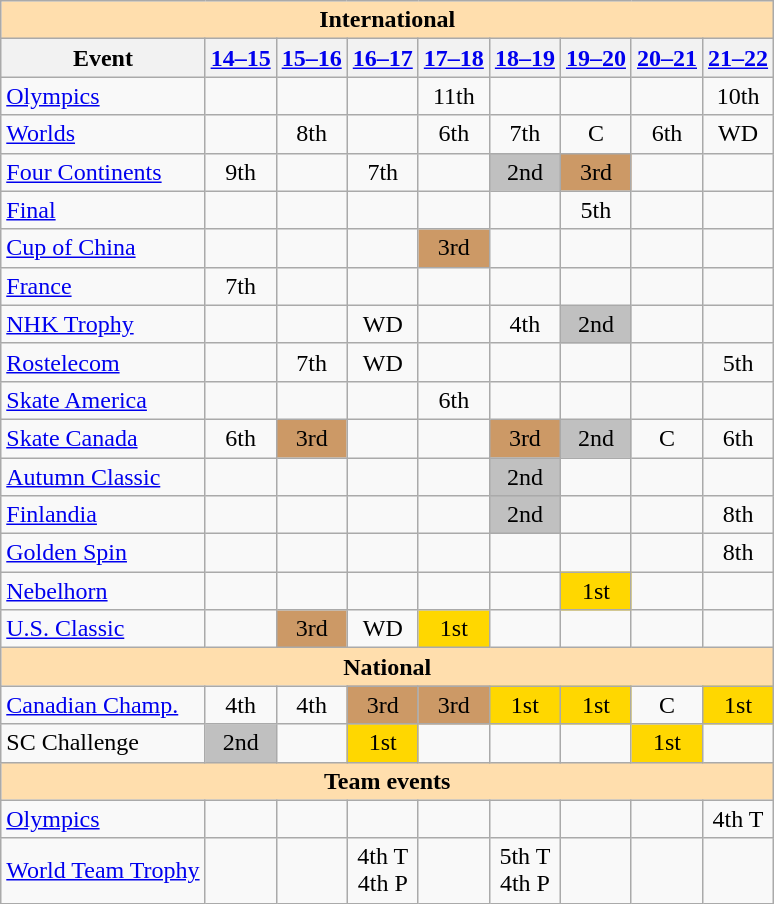<table class="wikitable" style="text-align:center">
<tr>
<th style="background-color: #ffdead; " colspan=9 align=center>International</th>
</tr>
<tr>
<th>Event</th>
<th><a href='#'>14–15</a></th>
<th><a href='#'>15–16</a></th>
<th><a href='#'>16–17</a></th>
<th><a href='#'>17–18</a></th>
<th><a href='#'>18–19</a></th>
<th><a href='#'>19–20</a></th>
<th><a href='#'>20–21</a></th>
<th><a href='#'>21–22</a></th>
</tr>
<tr>
<td align=left><a href='#'>Olympics</a></td>
<td></td>
<td></td>
<td></td>
<td>11th</td>
<td></td>
<td></td>
<td></td>
<td>10th</td>
</tr>
<tr>
<td align=left><a href='#'>Worlds</a></td>
<td></td>
<td>8th</td>
<td></td>
<td>6th</td>
<td>7th</td>
<td>C</td>
<td>6th</td>
<td>WD</td>
</tr>
<tr>
<td align=left><a href='#'>Four Continents</a></td>
<td>9th</td>
<td></td>
<td>7th</td>
<td></td>
<td bgcolor=silver>2nd</td>
<td bgcolor=cc9966>3rd</td>
<td></td>
<td></td>
</tr>
<tr>
<td align=left> <a href='#'>Final</a></td>
<td></td>
<td></td>
<td></td>
<td></td>
<td></td>
<td>5th</td>
<td></td>
<td></td>
</tr>
<tr>
<td align=left> <a href='#'>Cup of China</a></td>
<td></td>
<td></td>
<td></td>
<td bgcolor=cc9966>3rd</td>
<td></td>
<td></td>
<td></td>
<td></td>
</tr>
<tr>
<td align=left> <a href='#'>France</a></td>
<td>7th</td>
<td></td>
<td></td>
<td></td>
<td></td>
<td></td>
<td></td>
<td></td>
</tr>
<tr>
<td align=left> <a href='#'>NHK Trophy</a></td>
<td></td>
<td></td>
<td>WD</td>
<td></td>
<td>4th</td>
<td bgcolor=silver>2nd</td>
<td></td>
<td></td>
</tr>
<tr>
<td align=left> <a href='#'>Rostelecom</a></td>
<td></td>
<td>7th</td>
<td>WD</td>
<td></td>
<td></td>
<td></td>
<td></td>
<td>5th</td>
</tr>
<tr>
<td align=left> <a href='#'>Skate America</a></td>
<td></td>
<td></td>
<td></td>
<td>6th</td>
<td></td>
<td></td>
<td></td>
<td></td>
</tr>
<tr>
<td align=left> <a href='#'>Skate Canada</a></td>
<td>6th</td>
<td bgcolor=cc9966>3rd</td>
<td></td>
<td></td>
<td bgcolor=cc9966>3rd</td>
<td bgcolor=silver>2nd</td>
<td>C</td>
<td>6th</td>
</tr>
<tr>
<td align=left> <a href='#'>Autumn Classic</a></td>
<td></td>
<td></td>
<td></td>
<td></td>
<td bgcolor=silver>2nd</td>
<td></td>
<td></td>
<td></td>
</tr>
<tr>
<td align=left> <a href='#'>Finlandia</a></td>
<td></td>
<td></td>
<td></td>
<td></td>
<td bgcolor=silver>2nd</td>
<td></td>
<td></td>
<td>8th</td>
</tr>
<tr>
<td align=left> <a href='#'>Golden Spin</a></td>
<td></td>
<td></td>
<td></td>
<td></td>
<td></td>
<td></td>
<td></td>
<td>8th</td>
</tr>
<tr>
<td align=left> <a href='#'>Nebelhorn</a></td>
<td></td>
<td></td>
<td></td>
<td></td>
<td></td>
<td bgcolor=gold>1st</td>
<td></td>
<td></td>
</tr>
<tr>
<td align=left> <a href='#'>U.S. Classic</a></td>
<td></td>
<td bgcolor=cc9966>3rd</td>
<td>WD</td>
<td bgcolor=gold>1st</td>
<td></td>
<td></td>
<td></td>
<td></td>
</tr>
<tr>
<th style="background-color: #ffdead; " colspan=9 align=center>National</th>
</tr>
<tr>
<td align=left><a href='#'>Canadian Champ.</a></td>
<td>4th</td>
<td>4th</td>
<td bgcolor=cc9966>3rd</td>
<td bgcolor=cc9966>3rd</td>
<td bgcolor=gold>1st</td>
<td bgcolor=gold>1st</td>
<td>C</td>
<td bgcolor=gold>1st</td>
</tr>
<tr>
<td align=left>SC Challenge</td>
<td bgcolor=silver>2nd</td>
<td></td>
<td bgcolor=gold>1st</td>
<td></td>
<td></td>
<td></td>
<td bgcolor=gold>1st</td>
<td></td>
</tr>
<tr>
<th style="background-color: #ffdead; " colspan=9 align=center>Team events</th>
</tr>
<tr>
<td align=left><a href='#'>Olympics</a></td>
<td></td>
<td></td>
<td></td>
<td></td>
<td></td>
<td></td>
<td></td>
<td>4th T</td>
</tr>
<tr>
<td align=left><a href='#'>World Team Trophy</a></td>
<td></td>
<td></td>
<td>4th T <br> 4th P</td>
<td></td>
<td>5th T <br> 4th P</td>
<td></td>
<td></td>
<td></td>
</tr>
</table>
